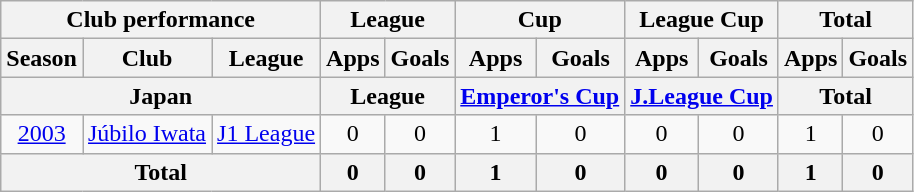<table class="wikitable" style="text-align:center;">
<tr>
<th colspan=3>Club performance</th>
<th colspan=2>League</th>
<th colspan=2>Cup</th>
<th colspan=2>League Cup</th>
<th colspan=2>Total</th>
</tr>
<tr>
<th>Season</th>
<th>Club</th>
<th>League</th>
<th>Apps</th>
<th>Goals</th>
<th>Apps</th>
<th>Goals</th>
<th>Apps</th>
<th>Goals</th>
<th>Apps</th>
<th>Goals</th>
</tr>
<tr>
<th colspan=3>Japan</th>
<th colspan=2>League</th>
<th colspan=2><a href='#'>Emperor's Cup</a></th>
<th colspan=2><a href='#'>J.League Cup</a></th>
<th colspan=2>Total</th>
</tr>
<tr>
<td><a href='#'>2003</a></td>
<td><a href='#'>Júbilo Iwata</a></td>
<td><a href='#'>J1 League</a></td>
<td>0</td>
<td>0</td>
<td>1</td>
<td>0</td>
<td>0</td>
<td>0</td>
<td>1</td>
<td>0</td>
</tr>
<tr>
<th colspan=3>Total</th>
<th>0</th>
<th>0</th>
<th>1</th>
<th>0</th>
<th>0</th>
<th>0</th>
<th>1</th>
<th>0</th>
</tr>
</table>
